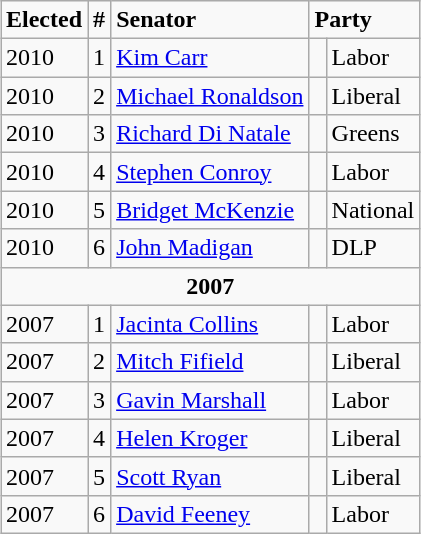<table style="width:100%;">
<tr>
<td><br>
<br><br><br><br><br><br><br><br><br><br><br><br><br><br><br><br><br><br><br><br><br><br><br><br><br><br><br></td>
<td align=right><br><table class="wikitable">
<tr>
<td><strong>Elected</strong></td>
<td><strong>#</strong></td>
<td><strong>Senator</strong></td>
<td colspan="2"><strong>Party</strong></td>
</tr>
<tr>
<td>2010</td>
<td>1</td>
<td><a href='#'>Kim Carr</a></td>
<td> </td>
<td>Labor</td>
</tr>
<tr>
<td>2010</td>
<td>2</td>
<td><a href='#'>Michael Ronaldson</a></td>
<td> </td>
<td>Liberal</td>
</tr>
<tr>
<td>2010</td>
<td>3</td>
<td><a href='#'>Richard Di Natale</a></td>
<td> </td>
<td>Greens</td>
</tr>
<tr>
<td>2010</td>
<td>4</td>
<td><a href='#'>Stephen Conroy</a></td>
<td> </td>
<td>Labor</td>
</tr>
<tr>
<td>2010</td>
<td>5</td>
<td><a href='#'>Bridget McKenzie</a></td>
<td> </td>
<td>National</td>
</tr>
<tr>
<td>2010</td>
<td>6</td>
<td><a href='#'>John Madigan</a></td>
<td> </td>
<td>DLP</td>
</tr>
<tr>
<td style="text-align:center;" colspan="5"><strong>2007</strong></td>
</tr>
<tr>
<td>2007</td>
<td>1</td>
<td><a href='#'>Jacinta Collins</a></td>
<td> </td>
<td>Labor</td>
</tr>
<tr>
<td>2007</td>
<td>2</td>
<td><a href='#'>Mitch Fifield</a></td>
<td> </td>
<td>Liberal</td>
</tr>
<tr>
<td>2007</td>
<td>3</td>
<td><a href='#'>Gavin Marshall</a></td>
<td> </td>
<td>Labor</td>
</tr>
<tr>
<td>2007</td>
<td>4</td>
<td><a href='#'>Helen Kroger</a></td>
<td> </td>
<td>Liberal</td>
</tr>
<tr>
<td>2007</td>
<td>5</td>
<td><a href='#'>Scott Ryan</a></td>
<td> </td>
<td>Liberal</td>
</tr>
<tr>
<td>2007</td>
<td>6</td>
<td><a href='#'>David Feeney</a></td>
<td> </td>
<td>Labor</td>
</tr>
</table>
</td>
</tr>
</table>
